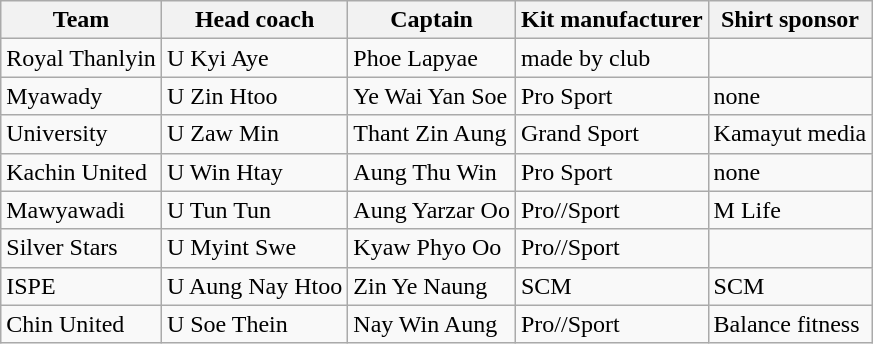<table class="wikitable sortable" style="text-align: left;">
<tr>
<th>Team</th>
<th>Head coach</th>
<th>Captain</th>
<th>Kit manufacturer</th>
<th>Shirt sponsor</th>
</tr>
<tr>
<td>Royal Thanlyin</td>
<td>  U Kyi Aye</td>
<td> Phoe Lapyae</td>
<td>made by club</td>
<td></td>
</tr>
<tr>
<td>Myawady</td>
<td>  U Zin Htoo</td>
<td>  Ye Wai Yan Soe</td>
<td>  Pro Sport</td>
<td>none</td>
</tr>
<tr>
<td>University</td>
<td>   U Zaw Min</td>
<td> Thant Zin Aung</td>
<td>  Grand Sport</td>
<td> Kamayut media</td>
</tr>
<tr>
<td>Kachin United</td>
<td>  U Win Htay</td>
<td> Aung Thu Win</td>
<td>  Pro Sport</td>
<td>none</td>
</tr>
<tr>
<td>Mawyawadi</td>
<td>   U Tun Tun</td>
<td> Aung Yarzar Oo</td>
<td> Pro//Sport</td>
<td> M Life</td>
</tr>
<tr>
<td>Silver Stars</td>
<td> U Myint Swe</td>
<td>  Kyaw Phyo Oo</td>
<td> Pro//Sport</td>
<td></td>
</tr>
<tr>
<td>ISPE</td>
<td> U Aung Nay Htoo</td>
<td>  Zin Ye Naung</td>
<td>  SCM</td>
<td>  SCM</td>
</tr>
<tr>
<td>Chin United</td>
<td> U Soe Thein</td>
<td>  Nay Win Aung</td>
<td> Pro//Sport</td>
<td>  Balance fitness</td>
</tr>
</table>
